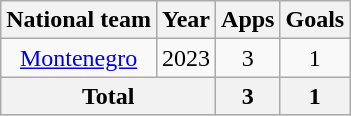<table class=wikitable style=text-align:center>
<tr>
<th>National team</th>
<th>Year</th>
<th>Apps</th>
<th>Goals</th>
</tr>
<tr>
<td><a href='#'>Montenegro</a></td>
<td>2023</td>
<td>3</td>
<td>1</td>
</tr>
<tr>
<th colspan="2">Total</th>
<th>3</th>
<th>1</th>
</tr>
</table>
